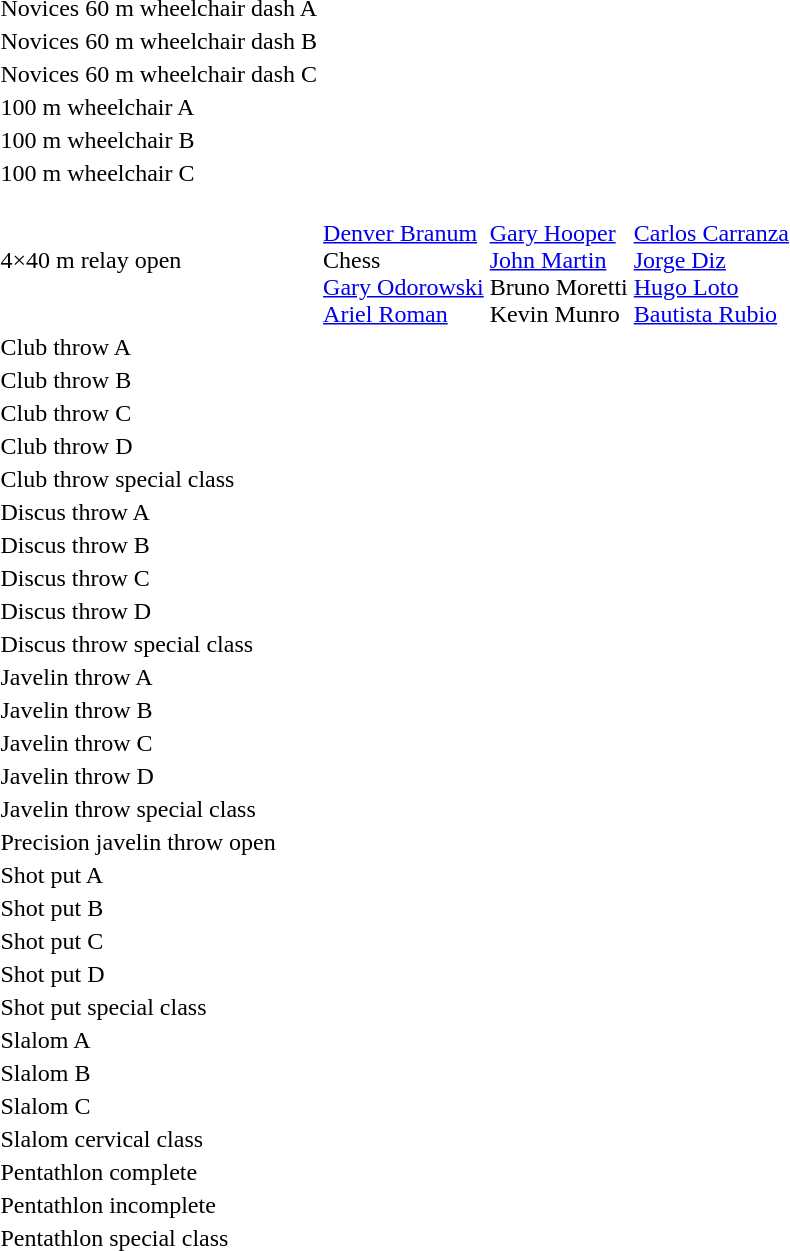<table>
<tr>
<td>Novices 60 m wheelchair dash A<br></td>
<td></td>
<td></td>
<td></td>
</tr>
<tr>
<td>Novices 60 m wheelchair dash B<br></td>
<td></td>
<td></td>
<td></td>
</tr>
<tr>
<td>Novices 60 m wheelchair dash C<br></td>
<td></td>
<td></td>
<td></td>
</tr>
<tr>
<td>100 m wheelchair A<br></td>
<td></td>
<td></td>
<td></td>
</tr>
<tr>
<td>100 m wheelchair B<br></td>
<td></td>
<td></td>
<td></td>
</tr>
<tr>
<td>100 m wheelchair C<br></td>
<td></td>
<td></td>
<td></td>
</tr>
<tr>
<td>4×40 m relay open<br></td>
<td valign=top> <br> <a href='#'>Denver Branum</a> <br> Chess <br> <a href='#'>Gary Odorowski</a> <br> <a href='#'>Ariel Roman</a></td>
<td valign=top> <br> <a href='#'>Gary Hooper</a> <br> <a href='#'>John Martin</a><br> Bruno Moretti <br> Kevin Munro</td>
<td valign=top> <br> <a href='#'>Carlos Carranza</a> <br> <a href='#'>Jorge Diz</a> <br> <a href='#'>Hugo Loto</a> <br> <a href='#'>Bautista Rubio</a></td>
</tr>
<tr>
<td>Club throw A<br></td>
<td></td>
<td></td>
<td></td>
</tr>
<tr>
<td>Club throw B<br></td>
<td></td>
<td></td>
<td></td>
</tr>
<tr>
<td>Club throw C<br></td>
<td></td>
<td></td>
<td></td>
</tr>
<tr>
<td>Club throw D<br></td>
<td></td>
<td></td>
<td></td>
</tr>
<tr>
<td>Club throw special class<br></td>
<td></td>
<td></td>
<td></td>
</tr>
<tr>
<td>Discus throw A<br></td>
<td></td>
<td></td>
<td></td>
</tr>
<tr>
<td>Discus throw B<br></td>
<td></td>
<td></td>
<td></td>
</tr>
<tr>
<td>Discus throw C<br></td>
<td></td>
<td></td>
<td></td>
</tr>
<tr>
<td>Discus throw D<br></td>
<td></td>
<td></td>
<td></td>
</tr>
<tr>
<td>Discus throw special class<br></td>
<td></td>
<td></td>
<td></td>
</tr>
<tr>
<td>Javelin throw A<br></td>
<td></td>
<td></td>
<td></td>
</tr>
<tr>
<td>Javelin throw B<br></td>
<td></td>
<td></td>
<td></td>
</tr>
<tr>
<td>Javelin throw C<br></td>
<td></td>
<td></td>
<td></td>
</tr>
<tr>
<td>Javelin throw D<br></td>
<td></td>
<td></td>
<td></td>
</tr>
<tr>
<td>Javelin throw special class<br></td>
<td></td>
<td></td>
<td></td>
</tr>
<tr>
<td>Precision javelin throw open<br></td>
<td></td>
<td></td>
<td></td>
</tr>
<tr>
<td>Shot put A<br></td>
<td></td>
<td></td>
<td></td>
</tr>
<tr>
<td>Shot put B<br></td>
<td></td>
<td></td>
<td></td>
</tr>
<tr>
<td>Shot put C<br></td>
<td></td>
<td></td>
<td></td>
</tr>
<tr>
<td>Shot put D<br></td>
<td></td>
<td></td>
<td></td>
</tr>
<tr>
<td>Shot put special class<br></td>
<td></td>
<td></td>
<td></td>
</tr>
<tr>
<td>Slalom A<br></td>
<td></td>
<td></td>
<td></td>
</tr>
<tr>
<td>Slalom B<br></td>
<td></td>
<td></td>
<td></td>
</tr>
<tr>
<td>Slalom C<br></td>
<td></td>
<td></td>
<td></td>
</tr>
<tr>
<td>Slalom cervical class<br></td>
<td></td>
<td></td>
<td></td>
</tr>
<tr>
<td>Pentathlon complete<br></td>
<td></td>
<td></td>
<td></td>
</tr>
<tr>
<td>Pentathlon incomplete<br></td>
<td></td>
<td></td>
<td></td>
</tr>
<tr>
<td>Pentathlon special class<br></td>
<td></td>
<td></td>
<td></td>
</tr>
</table>
